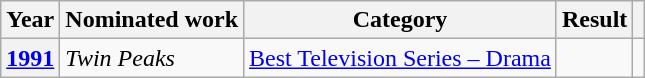<table class="wikitable plainrowheaders">
<tr>
<th scope="col">Year</th>
<th scope="col">Nominated work</th>
<th scope="col">Category</th>
<th scope="col">Result</th>
<th scope="col"></th>
</tr>
<tr>
<th scope="row"><a href='#'>1991</a></th>
<td><em>Twin Peaks</em></td>
<td><a href='#'>Best Television Series – Drama</a></td>
<td></td>
<td style="text-align:center"></td>
</tr>
</table>
